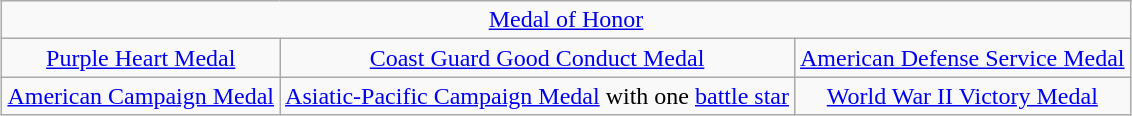<table class="wikitable" style="margin:1em auto; text-align:center;">
<tr>
<td colspan="6"><a href='#'>Medal of Honor</a></td>
</tr>
<tr>
<td colspan="2"><a href='#'>Purple Heart Medal</a></td>
<td colspan="2"><a href='#'>Coast Guard Good Conduct Medal</a></td>
<td colspan="2"><a href='#'>American Defense Service Medal</a></td>
</tr>
<tr>
<td colspan="2"><a href='#'>American Campaign Medal</a></td>
<td colspan="2"><a href='#'>Asiatic-Pacific Campaign Medal</a> with one <a href='#'>battle star</a></td>
<td colspan="2"><a href='#'>World War II Victory Medal</a></td>
</tr>
</table>
